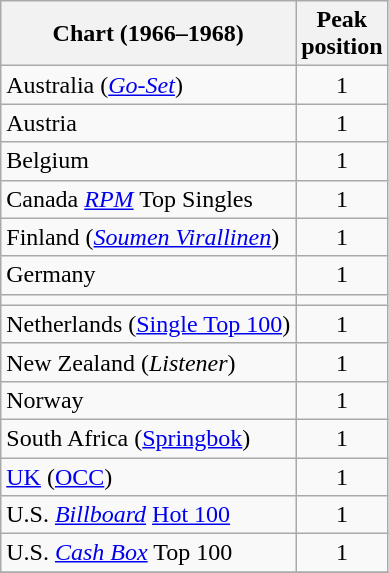<table class="wikitable sortable">
<tr>
<th>Chart (1966–1968)</th>
<th>Peak<br>position</th>
</tr>
<tr>
<td>Australia (<em><a href='#'>Go-Set</a></em>)</td>
<td style="text-align:center;">1</td>
</tr>
<tr>
<td>Austria</td>
<td style="text-align:center;">1</td>
</tr>
<tr>
<td>Belgium</td>
<td style="text-align:center;">1</td>
</tr>
<tr>
<td>Canada <em><a href='#'>RPM</a></em> Top Singles</td>
<td style="text-align:center;">1</td>
</tr>
<tr>
<td>Finland (<a href='#'><em>Soumen Virallinen</em></a>)</td>
<td style="text-align:center;">1</td>
</tr>
<tr>
<td>Germany</td>
<td style="text-align:center;">1</td>
</tr>
<tr>
<td></td>
</tr>
<tr>
<td>Netherlands (<a href='#'>Single Top 100</a>)</td>
<td align="center">1</td>
</tr>
<tr>
<td>New Zealand (<em>Listener</em>)</td>
<td style="text-align:center;">1</td>
</tr>
<tr>
<td>Norway</td>
<td style="text-align:center;">1</td>
</tr>
<tr>
<td>South Africa (<a href='#'>Springbok</a>)</td>
<td style="text-align:center;">1</td>
</tr>
<tr>
<td><a href='#'>UK</a> (<a href='#'>OCC</a>)</td>
<td style="text-align:center;">1</td>
</tr>
<tr>
<td>U.S. <em><a href='#'>Billboard</a></em> <a href='#'>Hot 100</a></td>
<td style="text-align:center;">1</td>
</tr>
<tr>
<td>U.S. <a href='#'><em>Cash Box</em></a> Top 100</td>
<td align="center">1</td>
</tr>
<tr>
</tr>
</table>
